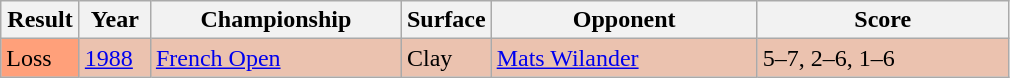<table class="sortable wikitable">
<tr>
<th style="width:45px">Result</th>
<th style="width:40px">Year</th>
<th style="width:160px">Championship</th>
<th style="width:50px">Surface</th>
<th style="width:170px">Opponent</th>
<th style="width:160px" class="unsortable">Score</th>
</tr>
<tr style="background:#ebc2af;">
<td style="background:#ffa07a;">Loss</td>
<td><a href='#'>1988</a></td>
<td><a href='#'>French Open</a></td>
<td>Clay</td>
<td> <a href='#'>Mats Wilander</a></td>
<td>5–7, 2–6, 1–6</td>
</tr>
</table>
